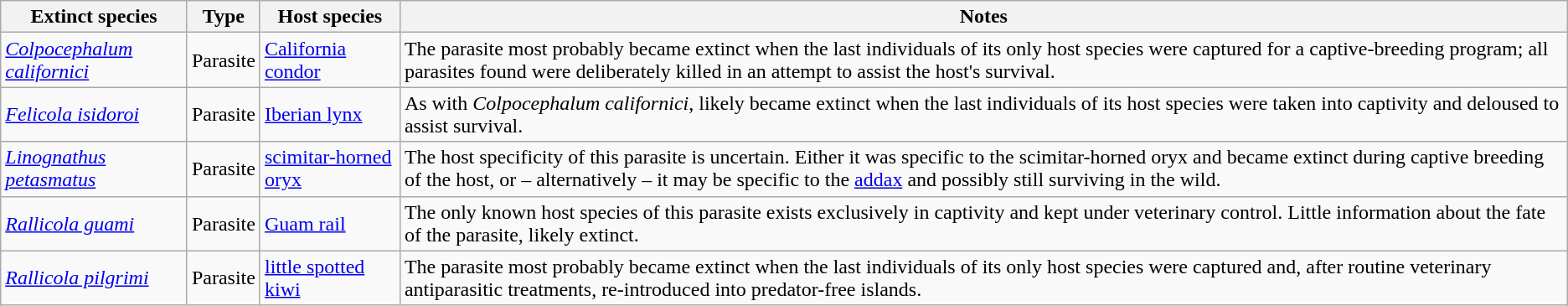<table class="wikitable">
<tr>
<th>Extinct species</th>
<th>Type</th>
<th>Host species</th>
<th>Notes</th>
</tr>
<tr>
<td><em><a href='#'>Colpocephalum californici</a></em></td>
<td>Parasite</td>
<td><a href='#'>California condor</a></td>
<td>The parasite most probably became extinct when the last individuals of its only host species were captured for a captive-breeding program; all parasites found were deliberately killed in an attempt to assist the host's survival.</td>
</tr>
<tr>
<td><em><a href='#'>Felicola isidoroi</a></em></td>
<td>Parasite</td>
<td><a href='#'>Iberian lynx</a></td>
<td>As with <em>Colpocephalum californici</em>, likely became extinct when the last individuals of its host species were taken into captivity and deloused to assist survival.</td>
</tr>
<tr>
<td><em><a href='#'>Linognathus petasmatus</a></em></td>
<td>Parasite</td>
<td><a href='#'>scimitar-horned oryx</a></td>
<td>The host specificity of this parasite is uncertain. Either it was specific to the scimitar-horned oryx and became extinct during captive breeding of the host, or – alternatively – it may be specific to the <a href='#'>addax</a> and possibly still surviving in the wild.</td>
</tr>
<tr>
<td><em><a href='#'>Rallicola guami</a></em></td>
<td>Parasite</td>
<td><a href='#'>Guam rail</a></td>
<td>The only known host species of this parasite exists exclusively in captivity and kept under veterinary control. Little information about the fate of the parasite, likely extinct.</td>
</tr>
<tr>
<td><em><a href='#'>Rallicola pilgrimi</a></em></td>
<td>Parasite</td>
<td><a href='#'>little spotted kiwi</a></td>
<td>The parasite most probably became extinct when the last individuals of its only host species were captured and, after routine veterinary antiparasitic treatments, re-introduced into predator-free islands.</td>
</tr>
</table>
